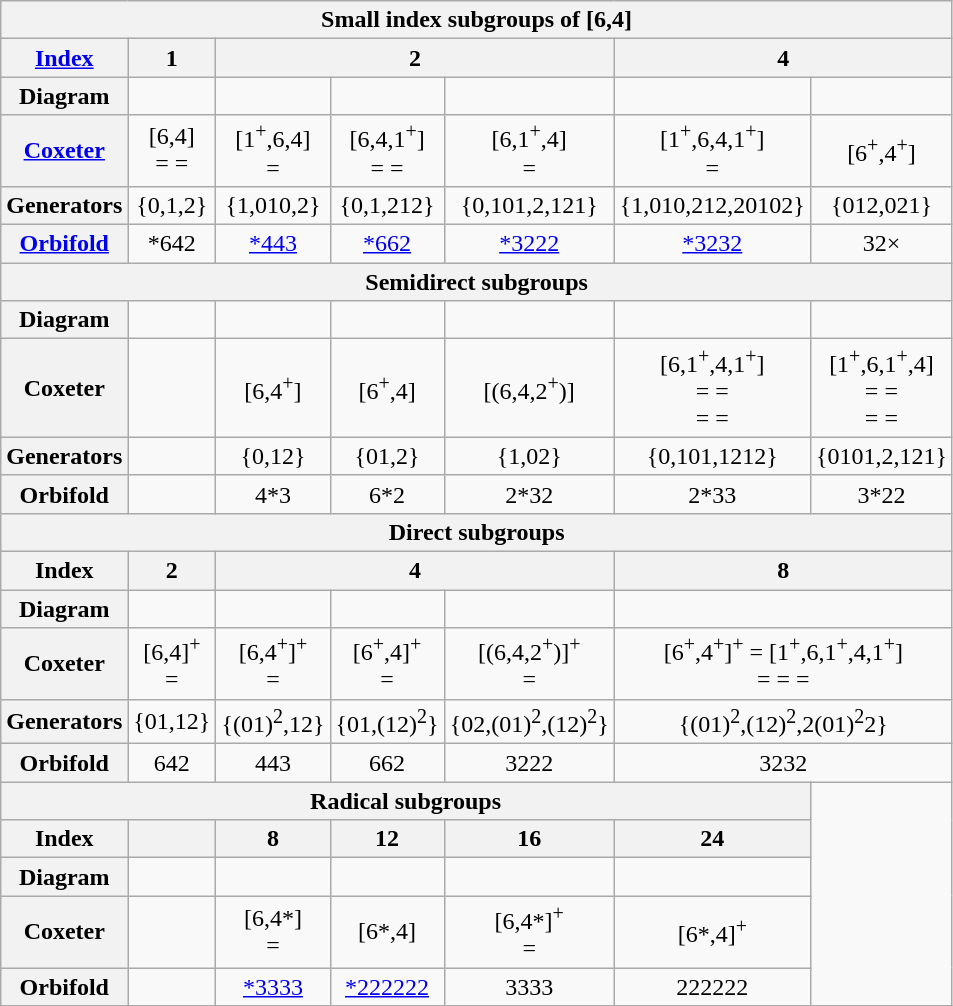<table class="wikitable collapsible">
<tr>
<th colspan=12>Small index subgroups of [6,4]</th>
</tr>
<tr align=center>
<th><a href='#'>Index</a></th>
<th>1</th>
<th colspan=3>2</th>
<th colspan=4>4</th>
</tr>
<tr align=center>
<th>Diagram</th>
<td></td>
<td></td>
<td></td>
<td></td>
<td></td>
<td></td>
</tr>
<tr align=center>
<th><a href='#'>Coxeter</a></th>
<td>[6,4]<br> =  = </td>
<td>[1<sup>+</sup>,6,4]<br> = </td>
<td>[6,4,1<sup>+</sup>]<br> =  = </td>
<td>[6,1<sup>+</sup>,4]<br> = </td>
<td>[1<sup>+</sup>,6,4,1<sup>+</sup>]<br> = </td>
<td>[6<sup>+</sup>,4<sup>+</sup>]<br></td>
</tr>
<tr align=center>
<th>Generators</th>
<td>{<span>0</span>,<span>1</span>,<span>2</span>}</td>
<td>{<span>1</span>,<span>010</span>,<span>2</span>}</td>
<td>{<span>0</span>,<span>1</span>,<span>212</span>}</td>
<td>{<span>0</span>,<span>101</span>,<span>2</span>,<span>121</span>}</td>
<td>{<span>1</span>,<span>010</span>,<span>212</span>,<span>20102</span>}</td>
<td>{012,021}</td>
</tr>
<tr align=center>
<th><a href='#'>Orbifold</a></th>
<td>*642</td>
<td><a href='#'>*443</a></td>
<td><a href='#'>*662</a></td>
<td><a href='#'>*3222</a></td>
<td><a href='#'>*3232</a></td>
<td>32×</td>
</tr>
<tr align=center>
<th colspan=7>Semidirect subgroups</th>
</tr>
<tr align=center>
<th>Diagram</th>
<td></td>
<td></td>
<td></td>
<td></td>
<td></td>
<td></td>
</tr>
<tr align=center>
<th>Coxeter</th>
<td></td>
<td>[6,4<sup>+</sup>]<br></td>
<td>[6<sup>+</sup>,4]<br></td>
<td>[(6,4,2<sup>+</sup>)]<br></td>
<td>[6,1<sup>+</sup>,4,1<sup>+</sup>]<br> =  = <br> =  = </td>
<td>[1<sup>+</sup>,6,1<sup>+</sup>,4]<br> =  = <br> =  = <br></td>
</tr>
<tr align=center>
<th>Generators</th>
<td></td>
<td>{<span>0</span>,12}</td>
<td>{01,<span>2</span>}</td>
<td>{<span>1</span>,02}</td>
<td>{<span>0</span>,<span>101</span>,1212}</td>
<td>{0101,<span>2</span>,<span>121</span>}</td>
</tr>
<tr align=center>
<th>Orbifold</th>
<td></td>
<td>4*3</td>
<td>6*2</td>
<td>2*32</td>
<td>2*33</td>
<td>3*22</td>
</tr>
<tr>
<th colspan=7>Direct subgroups</th>
</tr>
<tr align=center>
<th>Index</th>
<th>2</th>
<th colspan=3>4</th>
<th colspan=4>8</th>
</tr>
<tr align=center>
<th>Diagram</th>
<td></td>
<td></td>
<td></td>
<td></td>
<td colspan=2></td>
</tr>
<tr align=center>
<th>Coxeter</th>
<td>[6,4]<sup>+</sup><br> = </td>
<td>[6,4<sup>+</sup>]<sup>+</sup><br> = </td>
<td>[6<sup>+</sup>,4]<sup>+</sup><br> = </td>
<td>[(6,4,2<sup>+</sup>)]<sup>+</sup><br> = </td>
<td colspan=2>[6<sup>+</sup>,4<sup>+</sup>]<sup>+</sup> = [1<sup>+</sup>,6,1<sup>+</sup>,4,1<sup>+</sup>]<br> =  =  = </td>
</tr>
<tr align=center>
<th>Generators</th>
<td>{01,12}</td>
<td>{(01)<sup>2</sup>,12}</td>
<td>{01,(12)<sup>2</sup>}</td>
<td>{02,(01)<sup>2</sup>,(12)<sup>2</sup>}</td>
<td colspan=2>{(01)<sup>2</sup>,(12)<sup>2</sup>,2(01)<sup>2</sup>2}</td>
</tr>
<tr align=center>
<th>Orbifold</th>
<td>642</td>
<td>443</td>
<td>662</td>
<td>3222</td>
<td colspan=2>3232</td>
</tr>
<tr align=center>
<th colspan=6>Radical subgroups</th>
</tr>
<tr align=center>
<th>Index</th>
<th></th>
<th>8</th>
<th>12</th>
<th>16</th>
<th>24</th>
</tr>
<tr align=center>
<th>Diagram</th>
<td></td>
<td></td>
<td></td>
<td></td>
<td></td>
</tr>
<tr align=center>
<th>Coxeter</th>
<td></td>
<td>[6,4*]<br> = </td>
<td>[6*,4]<br></td>
<td>[6,4*]<sup>+</sup><br> = </td>
<td>[6*,4]<sup>+</sup><br></td>
</tr>
<tr align=center>
<th>Orbifold</th>
<td></td>
<td><a href='#'>*3333</a></td>
<td><a href='#'>*222222</a></td>
<td>3333</td>
<td>222222</td>
</tr>
</table>
